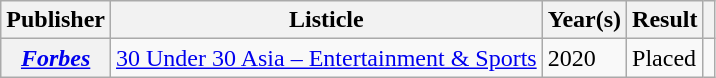<table class="wikitable plainrowheaders sortable" style="margin-right: 0;">
<tr>
<th scope="col">Publisher</th>
<th scope="col">Listicle</th>
<th scope="col">Year(s)</th>
<th scope="col">Result</th>
<th scope="col" class="unsortable"></th>
</tr>
<tr>
<th scope="row"><em><a href='#'>Forbes</a></em></th>
<td><a href='#'>30 Under 30 Asia – Entertainment & Sports</a></td>
<td>2020</td>
<td>Placed</td>
<td style="text-align:center;"></td>
</tr>
</table>
